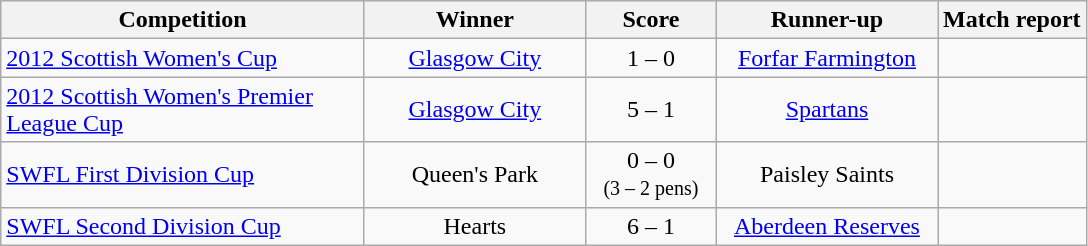<table class="wikitable" style="text-align:center">
<tr>
<th width=235>Competition</th>
<th width=140>Winner</th>
<th width=80>Score</th>
<th width=140>Runner-up</th>
<th>Match report</th>
</tr>
<tr>
<td align=left><a href='#'>2012 Scottish Women's Cup</a></td>
<td><a href='#'>Glasgow City</a></td>
<td>1 – 0</td>
<td><a href='#'>Forfar Farmington</a></td>
<td></td>
</tr>
<tr>
<td align=left><a href='#'>2012 Scottish Women's Premier League Cup</a></td>
<td><a href='#'>Glasgow City</a></td>
<td>5 – 1</td>
<td><a href='#'>Spartans</a></td>
<td></td>
</tr>
<tr>
<td align=left><a href='#'>SWFL First Division Cup</a></td>
<td>Queen's Park</td>
<td>0 – 0 <br><small>(3 – 2 pens)</small></td>
<td>Paisley Saints</td>
<td></td>
</tr>
<tr>
<td align=left><a href='#'>SWFL Second Division Cup</a></td>
<td>Hearts</td>
<td>6 – 1</td>
<td><a href='#'>Aberdeen Reserves</a></td>
<td></td>
</tr>
</table>
